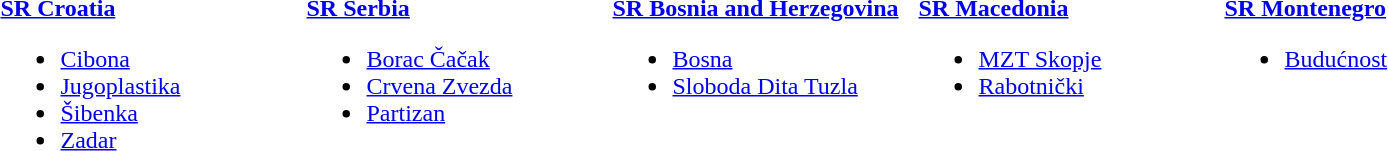<table>
<tr>
<td style="width:200px; vertical-align:top;"><br><strong> <a href='#'>SR Croatia</a></strong><ul><li><a href='#'>Cibona</a></li><li><a href='#'>Jugoplastika</a></li><li><a href='#'>Šibenka</a></li><li><a href='#'>Zadar</a></li></ul></td>
<td style="width:200px; vertical-align:top;"><br><strong> <a href='#'>SR Serbia</a></strong><ul><li><a href='#'>Borac Čačak</a></li><li><a href='#'>Crvena Zvezda</a></li><li><a href='#'>Partizan</a></li></ul></td>
<td style="width:200px; vertical-align:top;"><br><strong> <a href='#'>SR Bosnia and Herzegovina</a></strong><ul><li><a href='#'>Bosna</a></li><li><a href='#'>Sloboda Dita Tuzla</a></li></ul></td>
<td style="width:200px; vertical-align:top;"><br><strong> <a href='#'>SR Macedonia</a></strong><ul><li><a href='#'>MZT Skopje</a></li><li><a href='#'>Rabotnički</a></li></ul></td>
<td style="width:200px; vertical-align:top;"><br><strong> <a href='#'>SR Montenegro</a></strong><ul><li><a href='#'>Budućnost</a></li></ul></td>
</tr>
</table>
